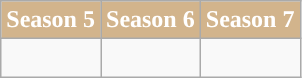<table class="wikitable">
<tr>
<th style="background: tan; color: white;">Season 5</th>
<th style="background: tan; color: white;">Season 6</th>
<th style="background: tan; color: white;">Season 7</th>
</tr>
<tr>
<td><br></td>
<td><br></td>
<td><br></td>
</tr>
</table>
